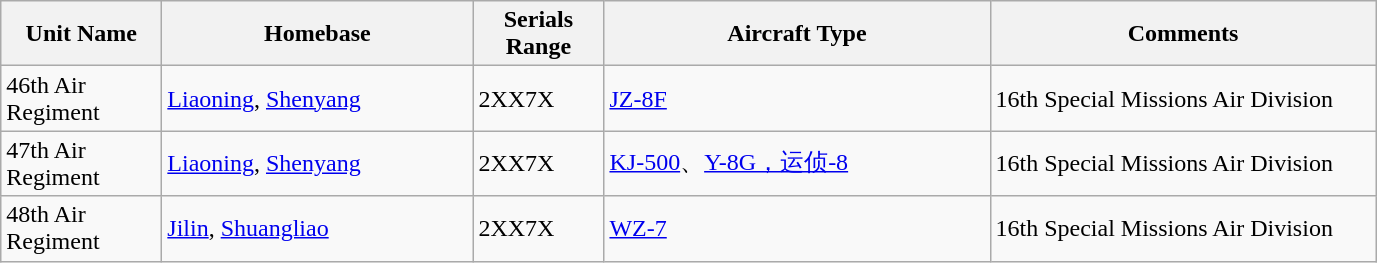<table class="wikitable">
<tr>
<th scope="col" width="100">Unit Name</th>
<th scope="col" width="200">Homebase</th>
<th scope="col" width="80">Serials Range</th>
<th scope="col" width="250">Aircraft Type</th>
<th scope="col" width="250">Comments</th>
</tr>
<tr>
<td>46th Air Regiment</td>
<td><a href='#'>Liaoning</a>, <a href='#'>Shenyang</a></td>
<td>2XX7X</td>
<td><a href='#'>JZ-8F</a></td>
<td>16th Special Missions Air Division</td>
</tr>
<tr>
<td>47th Air Regiment</td>
<td><a href='#'>Liaoning</a>, <a href='#'>Shenyang</a></td>
<td>2XX7X</td>
<td><a href='#'>KJ-500</a>、<a href='#'>Y-8G，运侦-8</a></td>
<td>16th Special Missions Air Division</td>
</tr>
<tr>
<td>48th Air Regiment</td>
<td><a href='#'>Jilin</a>, <a href='#'>Shuangliao</a></td>
<td>2XX7X</td>
<td><a href='#'>WZ-7</a></td>
<td>16th Special Missions Air Division</td>
</tr>
</table>
